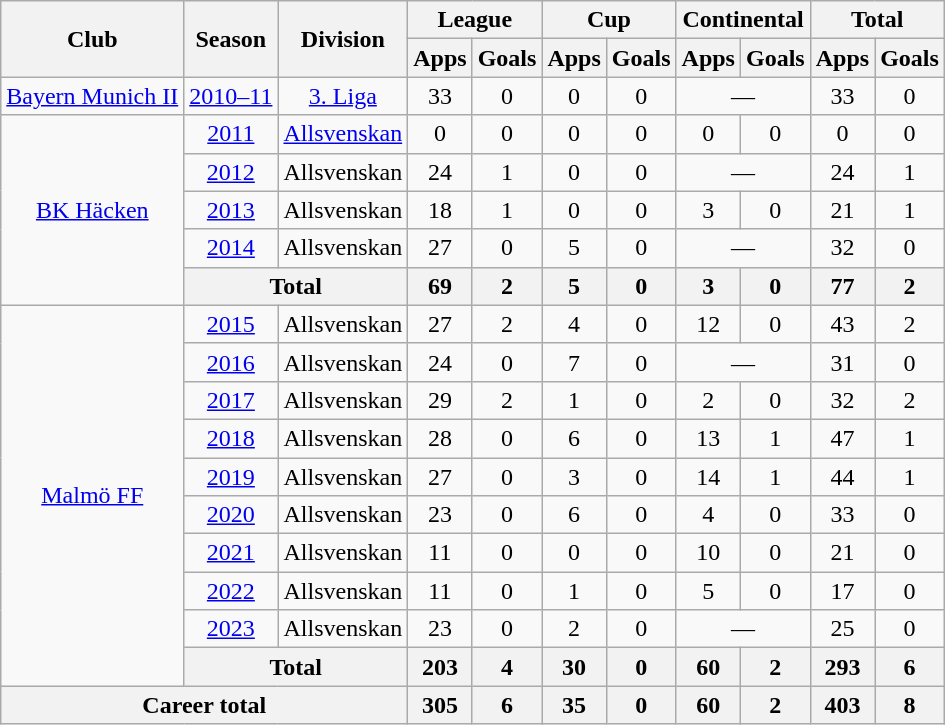<table class="wikitable" style="text-align:center">
<tr>
<th rowspan="2">Club</th>
<th rowspan="2">Season</th>
<th rowspan="2">Division</th>
<th colspan="2">League</th>
<th colspan="2">Cup</th>
<th colspan="2">Continental</th>
<th colspan="2">Total</th>
</tr>
<tr>
<th>Apps</th>
<th>Goals</th>
<th>Apps</th>
<th>Goals</th>
<th>Apps</th>
<th>Goals</th>
<th>Apps</th>
<th>Goals</th>
</tr>
<tr>
<td><a href='#'>Bayern Munich II</a></td>
<td><a href='#'>2010–11</a></td>
<td><a href='#'>3. Liga</a></td>
<td>33</td>
<td>0</td>
<td>0</td>
<td>0</td>
<td colspan="2">—</td>
<td>33</td>
<td>0</td>
</tr>
<tr>
<td rowspan="5"><a href='#'>BK Häcken</a></td>
<td><a href='#'>2011</a></td>
<td><a href='#'>Allsvenskan</a></td>
<td>0</td>
<td>0</td>
<td>0</td>
<td>0</td>
<td>0</td>
<td>0</td>
<td>0</td>
<td>0</td>
</tr>
<tr>
<td><a href='#'>2012</a></td>
<td>Allsvenskan</td>
<td>24</td>
<td>1</td>
<td>0</td>
<td>0</td>
<td colspan="2">—</td>
<td>24</td>
<td>1</td>
</tr>
<tr>
<td><a href='#'>2013</a></td>
<td>Allsvenskan</td>
<td>18</td>
<td>1</td>
<td>0</td>
<td>0</td>
<td>3</td>
<td>0</td>
<td>21</td>
<td>1</td>
</tr>
<tr>
<td><a href='#'>2014</a></td>
<td>Allsvenskan</td>
<td>27</td>
<td>0</td>
<td>5</td>
<td>0</td>
<td colspan="2">—</td>
<td>32</td>
<td>0</td>
</tr>
<tr>
<th colspan="2">Total</th>
<th>69</th>
<th>2</th>
<th>5</th>
<th>0</th>
<th>3</th>
<th>0</th>
<th>77</th>
<th>2</th>
</tr>
<tr>
<td rowspan="10"><a href='#'>Malmö FF</a></td>
<td><a href='#'>2015</a></td>
<td>Allsvenskan</td>
<td>27</td>
<td>2</td>
<td>4</td>
<td>0</td>
<td>12</td>
<td>0</td>
<td>43</td>
<td>2</td>
</tr>
<tr>
<td><a href='#'>2016</a></td>
<td>Allsvenskan</td>
<td>24</td>
<td>0</td>
<td>7</td>
<td>0</td>
<td colspan="2">—</td>
<td>31</td>
<td>0</td>
</tr>
<tr>
<td><a href='#'>2017</a></td>
<td>Allsvenskan</td>
<td>29</td>
<td>2</td>
<td>1</td>
<td>0</td>
<td>2</td>
<td>0</td>
<td>32</td>
<td>2</td>
</tr>
<tr>
<td><a href='#'>2018</a></td>
<td>Allsvenskan</td>
<td>28</td>
<td>0</td>
<td>6</td>
<td>0</td>
<td>13</td>
<td>1</td>
<td>47</td>
<td>1</td>
</tr>
<tr>
<td><a href='#'>2019</a></td>
<td>Allsvenskan</td>
<td>27</td>
<td>0</td>
<td>3</td>
<td>0</td>
<td>14</td>
<td>1</td>
<td>44</td>
<td>1</td>
</tr>
<tr>
<td><a href='#'>2020</a></td>
<td>Allsvenskan</td>
<td>23</td>
<td>0</td>
<td>6</td>
<td>0</td>
<td>4</td>
<td>0</td>
<td>33</td>
<td>0</td>
</tr>
<tr>
<td><a href='#'>2021</a></td>
<td>Allsvenskan</td>
<td>11</td>
<td>0</td>
<td>0</td>
<td>0</td>
<td>10</td>
<td>0</td>
<td>21</td>
<td>0</td>
</tr>
<tr>
<td><a href='#'>2022</a></td>
<td>Allsvenskan</td>
<td>11</td>
<td>0</td>
<td>1</td>
<td>0</td>
<td>5</td>
<td>0</td>
<td>17</td>
<td>0</td>
</tr>
<tr>
<td><a href='#'>2023</a></td>
<td>Allsvenskan</td>
<td>23</td>
<td>0</td>
<td>2</td>
<td>0</td>
<td colspan="2">—</td>
<td>25</td>
<td>0</td>
</tr>
<tr>
<th colspan="2">Total</th>
<th>203</th>
<th>4</th>
<th>30</th>
<th>0</th>
<th>60</th>
<th>2</th>
<th>293</th>
<th>6</th>
</tr>
<tr>
<th colspan="3">Career total</th>
<th>305</th>
<th>6</th>
<th>35</th>
<th>0</th>
<th>60</th>
<th>2</th>
<th>403</th>
<th>8</th>
</tr>
</table>
